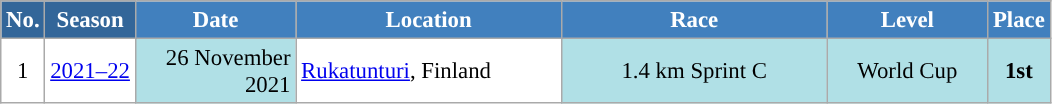<table class="wikitable sortable" style="font-size:95%; text-align:center; border:grey solid 1px; border-collapse:collapse; background:#ffffff;">
<tr style="background:#efefef;">
<th style="background-color:#369; color:white;">No.</th>
<th style="background-color:#369; color:white;">Season</th>
<th style="background-color:#4180be; color:white; width:100px;">Date</th>
<th style="background-color:#4180be; color:white; width:170px;">Location</th>
<th style="background-color:#4180be; color:white; width:170px;">Race</th>
<th style="background-color:#4180be; color:white; width:100px;">Level</th>
<th style="background-color:#4180be; color:white;">Place</th>
</tr>
<tr>
<td align=center>1</td>
<td rowspan=1 align=center><a href='#'>2021–22</a></td>
<td bgcolor="#BOEOE6" align=right>26 November 2021</td>
<td align=left> <a href='#'>Rukatunturi</a>, Finland</td>
<td bgcolor="#BOEOE6">1.4 km Sprint C</td>
<td bgcolor="#BOEOE6">World Cup</td>
<td bgcolor="#BOEOE6"><strong>1st</strong></td>
</tr>
</table>
